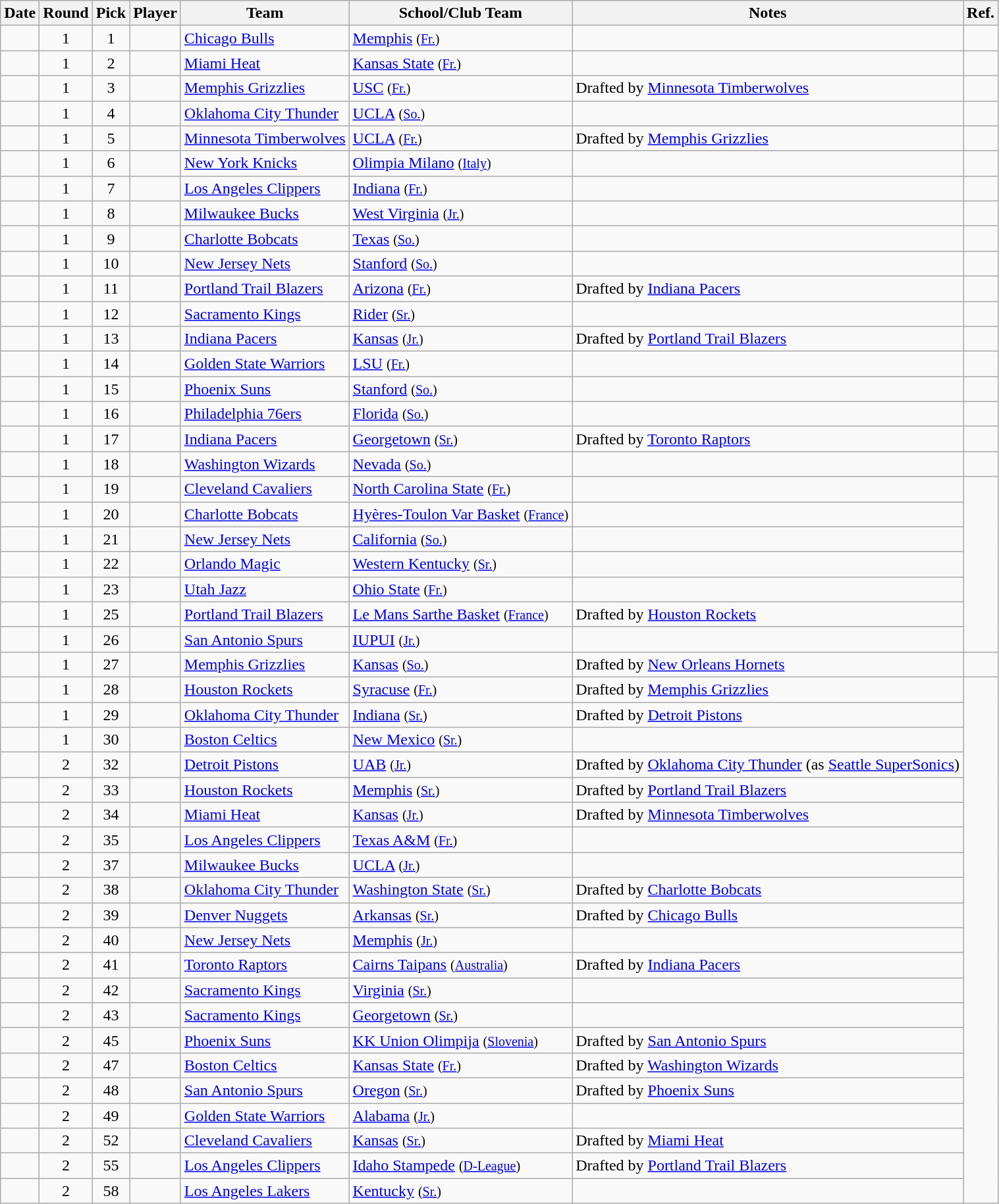<table class="wikitable sortable">
<tr>
<th>Date</th>
<th>Round</th>
<th>Pick</th>
<th>Player</th>
<th>Team</th>
<th>School/Club Team</th>
<th class=unsortable>Notes</th>
<th class=unsortable>Ref.</th>
</tr>
<tr>
<td></td>
<td align=center>1</td>
<td align=center>1</td>
<td></td>
<td><a href='#'>Chicago Bulls</a></td>
<td><a href='#'>Memphis</a> <small>(<a href='#'>Fr.</a>)</small></td>
<td></td>
<td></td>
</tr>
<tr>
<td></td>
<td align=center>1</td>
<td align=center>2</td>
<td></td>
<td><a href='#'>Miami Heat</a></td>
<td><a href='#'>Kansas State</a> <small>(<a href='#'>Fr.</a>)</small></td>
<td></td>
<td></td>
</tr>
<tr>
<td></td>
<td align=center>1</td>
<td align=center>3</td>
<td></td>
<td><a href='#'>Memphis Grizzlies</a></td>
<td><a href='#'>USC</a> <small>(<a href='#'>Fr.</a>)</small></td>
<td>Drafted by <a href='#'>Minnesota Timberwolves</a></td>
<td align=center></td>
</tr>
<tr>
<td></td>
<td align=center>1</td>
<td align=center>4</td>
<td></td>
<td><a href='#'>Oklahoma City Thunder</a></td>
<td><a href='#'>UCLA</a> <small>(<a href='#'>So.</a>)</small></td>
<td></td>
<td></td>
</tr>
<tr>
<td></td>
<td align=center>1</td>
<td align=center>5</td>
<td></td>
<td><a href='#'>Minnesota Timberwolves</a></td>
<td><a href='#'>UCLA</a> <small>(<a href='#'>Fr.</a>)</small></td>
<td>Drafted by <a href='#'>Memphis Grizzlies</a></td>
<td></td>
</tr>
<tr>
<td></td>
<td align=center>1</td>
<td align=center>6</td>
<td></td>
<td><a href='#'>New York Knicks</a></td>
<td><a href='#'>Olimpia Milano</a> <small>(<a href='#'>Italy</a>)</small></td>
<td></td>
<td></td>
</tr>
<tr>
<td></td>
<td align=center>1</td>
<td align=center>7</td>
<td></td>
<td><a href='#'>Los Angeles Clippers</a></td>
<td><a href='#'>Indiana</a> <small>(<a href='#'>Fr.</a>)</small></td>
<td></td>
<td></td>
</tr>
<tr>
<td></td>
<td align=center>1</td>
<td align=center>8</td>
<td></td>
<td><a href='#'>Milwaukee Bucks</a></td>
<td><a href='#'>West Virginia</a> <small>(<a href='#'>Jr.</a>)</small></td>
<td></td>
<td></td>
</tr>
<tr>
<td></td>
<td align=center>1</td>
<td align=center>9</td>
<td></td>
<td><a href='#'>Charlotte Bobcats</a></td>
<td><a href='#'>Texas</a> <small>(<a href='#'>So.</a>)</small></td>
<td></td>
<td></td>
</tr>
<tr>
<td></td>
<td align=center>1</td>
<td align=center>10</td>
<td></td>
<td><a href='#'>New Jersey Nets</a></td>
<td><a href='#'>Stanford</a> <small>(<a href='#'>So.</a>)</small></td>
<td></td>
<td></td>
</tr>
<tr>
<td></td>
<td align=center>1</td>
<td align=center>11</td>
<td></td>
<td><a href='#'>Portland Trail Blazers</a></td>
<td><a href='#'>Arizona</a> <small>(<a href='#'>Fr.</a>)</small></td>
<td>Drafted by <a href='#'>Indiana Pacers</a></td>
<td></td>
</tr>
<tr>
<td></td>
<td align=center>1</td>
<td align=center>12</td>
<td></td>
<td><a href='#'>Sacramento Kings</a></td>
<td><a href='#'>Rider</a> <small>(<a href='#'>Sr.</a>)</small></td>
<td></td>
<td></td>
</tr>
<tr>
<td></td>
<td align=center>1</td>
<td align=center>13</td>
<td></td>
<td><a href='#'>Indiana Pacers</a></td>
<td><a href='#'>Kansas</a> <small>(<a href='#'>Jr.</a>)</small></td>
<td>Drafted by <a href='#'>Portland Trail Blazers</a></td>
<td></td>
</tr>
<tr>
<td></td>
<td align=center>1</td>
<td align=center>14</td>
<td></td>
<td><a href='#'>Golden State Warriors</a></td>
<td><a href='#'>LSU</a> <small>(<a href='#'>Fr.</a>)</small></td>
<td></td>
<td></td>
</tr>
<tr>
<td></td>
<td align=center>1</td>
<td align=center>15</td>
<td></td>
<td><a href='#'>Phoenix Suns</a></td>
<td><a href='#'>Stanford</a> <small>(<a href='#'>So.</a>)</small></td>
<td></td>
<td></td>
</tr>
<tr>
<td></td>
<td align=center>1</td>
<td align=center>16</td>
<td></td>
<td><a href='#'>Philadelphia 76ers</a></td>
<td><a href='#'>Florida</a> <small>(<a href='#'>So.</a>)</small></td>
<td></td>
<td></td>
</tr>
<tr>
<td></td>
<td align=center>1</td>
<td align=center>17</td>
<td></td>
<td><a href='#'>Indiana Pacers</a></td>
<td><a href='#'>Georgetown</a> <small>(<a href='#'>Sr.</a>)</small></td>
<td>Drafted by <a href='#'>Toronto Raptors</a></td>
<td></td>
</tr>
<tr>
<td></td>
<td align=center>1</td>
<td align=center>18</td>
<td></td>
<td><a href='#'>Washington Wizards</a></td>
<td><a href='#'>Nevada</a> <small>(<a href='#'>So.</a>)</small></td>
<td></td>
<td></td>
</tr>
<tr>
<td></td>
<td align=center>1</td>
<td align=center>19</td>
<td></td>
<td><a href='#'>Cleveland Cavaliers</a></td>
<td><a href='#'>North Carolina State</a> <small>(<a href='#'>Fr.</a>)</small></td>
<td></td>
</tr>
<tr>
<td></td>
<td align=center>1</td>
<td align=center>20</td>
<td></td>
<td><a href='#'>Charlotte Bobcats</a></td>
<td><a href='#'>Hyères-Toulon Var Basket</a> <small>(<a href='#'>France</a>)</small></td>
<td></td>
</tr>
<tr>
<td></td>
<td align=center>1</td>
<td align=center>21</td>
<td></td>
<td><a href='#'>New Jersey Nets</a></td>
<td><a href='#'>California</a> <small>(<a href='#'>So.</a>)</small></td>
<td></td>
</tr>
<tr>
<td></td>
<td align=center>1</td>
<td align=center>22</td>
<td></td>
<td><a href='#'>Orlando Magic</a></td>
<td><a href='#'>Western Kentucky</a> <small>(<a href='#'>Sr.</a>)</small></td>
<td></td>
</tr>
<tr>
<td></td>
<td align=center>1</td>
<td align=center>23</td>
<td></td>
<td><a href='#'>Utah Jazz</a></td>
<td><a href='#'>Ohio State</a> <small>(<a href='#'>Fr.</a>)</small></td>
<td></td>
</tr>
<tr>
<td></td>
<td align=center>1</td>
<td align=center>25</td>
<td></td>
<td><a href='#'>Portland Trail Blazers</a></td>
<td><a href='#'>Le Mans Sarthe Basket</a> <small>(<a href='#'>France</a>)</small></td>
<td>Drafted by <a href='#'>Houston Rockets</a></td>
</tr>
<tr>
<td></td>
<td align=center>1</td>
<td align=center>26</td>
<td></td>
<td><a href='#'>San Antonio Spurs</a></td>
<td><a href='#'>IUPUI</a> <small>(<a href='#'>Jr.</a>)</small></td>
<td></td>
</tr>
<tr>
<td></td>
<td align=center>1</td>
<td align=center>27</td>
<td></td>
<td><a href='#'>Memphis Grizzlies</a></td>
<td><a href='#'>Kansas</a> <small>(<a href='#'>So.</a>)</small></td>
<td>Drafted by <a href='#'>New Orleans Hornets</a></td>
<td align=center></td>
</tr>
<tr>
<td></td>
<td align=center>1</td>
<td align=center>28</td>
<td></td>
<td><a href='#'>Houston Rockets</a></td>
<td><a href='#'>Syracuse</a> <small>(<a href='#'>Fr.</a>)</small></td>
<td>Drafted by <a href='#'>Memphis Grizzlies</a></td>
</tr>
<tr>
<td></td>
<td align=center>1</td>
<td align=center>29</td>
<td></td>
<td><a href='#'>Oklahoma City Thunder</a></td>
<td><a href='#'>Indiana</a> <small>(<a href='#'>Sr.</a>)</small></td>
<td>Drafted by <a href='#'>Detroit Pistons</a></td>
</tr>
<tr>
<td></td>
<td align=center>1</td>
<td align=center>30</td>
<td></td>
<td><a href='#'>Boston Celtics</a></td>
<td><a href='#'>New Mexico</a> <small>(<a href='#'>Sr.</a>)</small></td>
<td></td>
</tr>
<tr>
<td></td>
<td align=center>2</td>
<td align=center>32</td>
<td></td>
<td><a href='#'>Detroit Pistons</a></td>
<td><a href='#'>UAB</a> <small>(<a href='#'>Jr.</a>)</small></td>
<td>Drafted by <a href='#'>Oklahoma City Thunder</a> (as <a href='#'>Seattle SuperSonics</a>)</td>
</tr>
<tr>
<td></td>
<td align=center>2</td>
<td align=center>33</td>
<td></td>
<td><a href='#'>Houston Rockets</a></td>
<td><a href='#'>Memphis</a> <small>(<a href='#'>Sr.</a>)</small></td>
<td>Drafted by <a href='#'>Portland Trail Blazers</a></td>
</tr>
<tr>
<td></td>
<td align=center>2</td>
<td align=center>34</td>
<td></td>
<td><a href='#'>Miami Heat</a></td>
<td><a href='#'>Kansas</a> <small>(<a href='#'>Jr.</a>)</small></td>
<td>Drafted by <a href='#'>Minnesota Timberwolves</a></td>
</tr>
<tr>
<td></td>
<td align=center>2</td>
<td align=center>35</td>
<td></td>
<td><a href='#'>Los Angeles Clippers</a></td>
<td><a href='#'>Texas A&M</a> <small>(<a href='#'>Fr.</a>)</small></td>
<td></td>
</tr>
<tr>
<td></td>
<td align=center>2</td>
<td align=center>37</td>
<td></td>
<td><a href='#'>Milwaukee Bucks</a></td>
<td><a href='#'>UCLA</a> <small>(<a href='#'>Jr.</a>)</small></td>
<td></td>
</tr>
<tr>
<td></td>
<td align=center>2</td>
<td align=center>38</td>
<td></td>
<td><a href='#'>Oklahoma City Thunder</a></td>
<td><a href='#'>Washington State</a> <small>(<a href='#'>Sr.</a>)</small></td>
<td>Drafted by <a href='#'>Charlotte Bobcats</a></td>
</tr>
<tr>
<td></td>
<td align=center>2</td>
<td align=center>39</td>
<td></td>
<td><a href='#'>Denver Nuggets</a></td>
<td><a href='#'>Arkansas</a> <small>(<a href='#'>Sr.</a>)</small></td>
<td>Drafted by <a href='#'>Chicago Bulls</a></td>
</tr>
<tr>
<td></td>
<td align=center>2</td>
<td align=center>40</td>
<td></td>
<td><a href='#'>New Jersey Nets</a></td>
<td><a href='#'>Memphis</a> <small>(<a href='#'>Jr.</a>)</small></td>
<td></td>
</tr>
<tr>
<td></td>
<td align=center>2</td>
<td align=center>41</td>
<td></td>
<td><a href='#'>Toronto Raptors</a></td>
<td><a href='#'>Cairns Taipans</a> <small>(<a href='#'>Australia</a>)</small></td>
<td>Drafted by <a href='#'>Indiana Pacers</a></td>
</tr>
<tr>
<td></td>
<td align=center>2</td>
<td align=center>42</td>
<td></td>
<td><a href='#'>Sacramento Kings</a></td>
<td><a href='#'>Virginia</a> <small>(<a href='#'>Sr.</a>)</small></td>
<td></td>
</tr>
<tr>
<td></td>
<td align=center>2</td>
<td align=center>43</td>
<td></td>
<td><a href='#'>Sacramento Kings</a></td>
<td><a href='#'>Georgetown</a> <small>(<a href='#'>Sr.</a>)</small></td>
<td></td>
</tr>
<tr>
<td></td>
<td align=center>2</td>
<td align=center>45</td>
<td></td>
<td><a href='#'>Phoenix Suns</a></td>
<td><a href='#'>KK Union Olimpija</a> <small>(<a href='#'>Slovenia</a>)</small></td>
<td>Drafted by <a href='#'>San Antonio Spurs</a></td>
</tr>
<tr>
<td></td>
<td align=center>2</td>
<td align=center>47</td>
<td></td>
<td><a href='#'>Boston Celtics</a></td>
<td><a href='#'>Kansas State</a> <small>(<a href='#'>Fr.</a>)</small></td>
<td>Drafted by <a href='#'>Washington Wizards</a></td>
</tr>
<tr>
<td></td>
<td align=center>2</td>
<td align=center>48</td>
<td></td>
<td><a href='#'>San Antonio Spurs</a></td>
<td><a href='#'>Oregon</a> <small>(<a href='#'>Sr.</a>)</small></td>
<td>Drafted by <a href='#'>Phoenix Suns</a></td>
</tr>
<tr>
<td></td>
<td align=center>2</td>
<td align=center>49</td>
<td></td>
<td><a href='#'>Golden State Warriors</a></td>
<td><a href='#'>Alabama</a> <small>(<a href='#'>Jr.</a>)</small></td>
<td></td>
</tr>
<tr>
<td></td>
<td align=center>2</td>
<td align=center>52</td>
<td></td>
<td><a href='#'>Cleveland Cavaliers</a></td>
<td><a href='#'>Kansas</a> <small>(<a href='#'>Sr.</a>)</small></td>
<td>Drafted by <a href='#'>Miami Heat</a></td>
</tr>
<tr>
<td></td>
<td align=center>2</td>
<td align=center>55</td>
<td></td>
<td><a href='#'>Los Angeles Clippers</a></td>
<td><a href='#'>Idaho Stampede</a> <small>(<a href='#'>D-League</a>)</small></td>
<td>Drafted by <a href='#'>Portland Trail Blazers</a></td>
</tr>
<tr>
<td></td>
<td align=center>2</td>
<td align=center>58</td>
<td></td>
<td><a href='#'>Los Angeles Lakers</a></td>
<td><a href='#'>Kentucky</a> <small>(<a href='#'>Sr.</a>)</small></td>
<td></td>
</tr>
</table>
